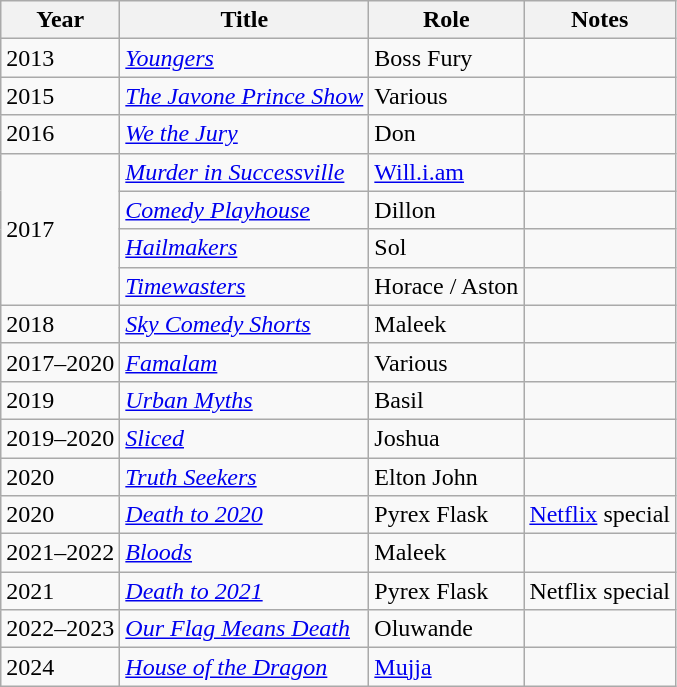<table class="wikitable sortable">
<tr>
<th>Year</th>
<th>Title</th>
<th>Role</th>
<th>Notes</th>
</tr>
<tr>
<td>2013</td>
<td><em><a href='#'>Youngers</a></em></td>
<td>Boss Fury</td>
<td></td>
</tr>
<tr>
<td>2015</td>
<td><em><a href='#'>The Javone Prince Show</a></em></td>
<td>Various</td>
<td></td>
</tr>
<tr>
<td>2016</td>
<td><em><a href='#'>We the Jury</a></em></td>
<td>Don</td>
<td></td>
</tr>
<tr>
<td rowspan="4">2017</td>
<td><em><a href='#'>Murder in Successville</a></em></td>
<td><a href='#'>Will.i.am</a></td>
<td></td>
</tr>
<tr>
<td><em><a href='#'>Comedy Playhouse</a></em></td>
<td>Dillon</td>
<td></td>
</tr>
<tr>
<td><em><a href='#'>Hailmakers</a></em></td>
<td>Sol</td>
<td></td>
</tr>
<tr>
<td><em><a href='#'>Timewasters</a></em></td>
<td>Horace / Aston</td>
<td></td>
</tr>
<tr>
<td>2018</td>
<td><em><a href='#'>Sky Comedy Shorts</a></em></td>
<td>Maleek</td>
<td></td>
</tr>
<tr>
<td>2017–2020</td>
<td><em><a href='#'>Famalam</a></em></td>
<td>Various</td>
<td></td>
</tr>
<tr>
<td>2019</td>
<td><em><a href='#'>Urban Myths</a></em></td>
<td>Basil</td>
<td></td>
</tr>
<tr>
<td>2019–2020</td>
<td><em><a href='#'>Sliced</a></em></td>
<td>Joshua</td>
<td></td>
</tr>
<tr>
<td>2020</td>
<td><em><a href='#'>Truth Seekers</a></em></td>
<td>Elton John</td>
<td></td>
</tr>
<tr>
<td>2020</td>
<td><em><a href='#'>Death to 2020</a></em></td>
<td>Pyrex Flask</td>
<td><a href='#'>Netflix</a> special</td>
</tr>
<tr>
<td>2021–2022</td>
<td><em><a href='#'>Bloods</a></em></td>
<td>Maleek</td>
<td></td>
</tr>
<tr>
<td>2021</td>
<td><em><a href='#'>Death to 2021</a></em></td>
<td>Pyrex Flask</td>
<td>Netflix special</td>
</tr>
<tr>
<td>2022–2023</td>
<td><em><a href='#'>Our Flag Means Death</a></em></td>
<td>Oluwande</td>
<td></td>
</tr>
<tr>
<td>2024</td>
<td><em><a href='#'>House of the Dragon</a></em></td>
<td><a href='#'>Mujja</a></td>
<td></td>
</tr>
</table>
